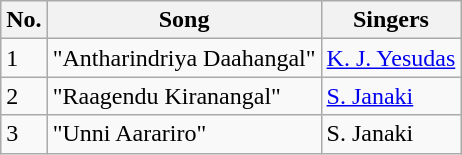<table class="wikitable">
<tr>
<th>No.</th>
<th>Song</th>
<th>Singers</th>
</tr>
<tr>
<td>1</td>
<td>"Antharindriya Daahangal"</td>
<td><a href='#'>K. J. Yesudas</a></td>
</tr>
<tr>
<td>2</td>
<td>"Raagendu Kiranangal"</td>
<td><a href='#'>S. Janaki</a></td>
</tr>
<tr>
<td>3</td>
<td>"Unni Aarariro"</td>
<td>S. Janaki</td>
</tr>
</table>
